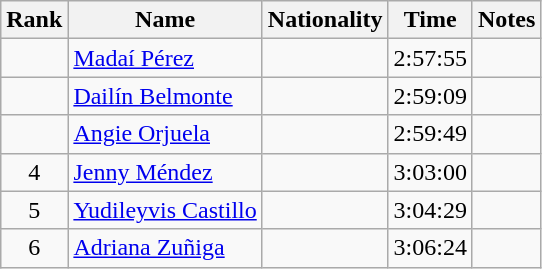<table class="wikitable sortable" style="text-align:center">
<tr>
<th>Rank</th>
<th>Name</th>
<th>Nationality</th>
<th>Time</th>
<th>Notes</th>
</tr>
<tr>
<td></td>
<td align=left><a href='#'>Madaí Pérez</a></td>
<td align=left></td>
<td>2:57:55</td>
<td></td>
</tr>
<tr>
<td></td>
<td align=left><a href='#'>Dailín Belmonte</a></td>
<td align=left></td>
<td>2:59:09</td>
<td></td>
</tr>
<tr>
<td></td>
<td align=left><a href='#'>Angie Orjuela</a></td>
<td align=left></td>
<td>2:59:49</td>
<td></td>
</tr>
<tr>
<td>4</td>
<td align=left><a href='#'>Jenny Méndez</a></td>
<td align=left></td>
<td>3:03:00</td>
<td></td>
</tr>
<tr>
<td>5</td>
<td align=left><a href='#'>Yudileyvis Castillo</a></td>
<td align=left></td>
<td>3:04:29</td>
<td></td>
</tr>
<tr>
<td>6</td>
<td align=left><a href='#'>Adriana Zuñiga</a></td>
<td align=left></td>
<td>3:06:24</td>
<td></td>
</tr>
</table>
